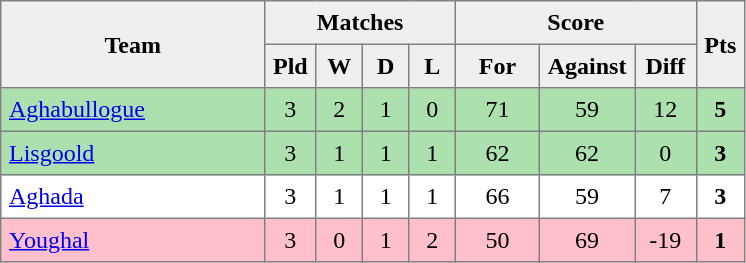<table style=border-collapse:collapse border=1 cellspacing=0 cellpadding=5>
<tr align=center bgcolor=#efefef>
<th rowspan=2 width=165>Team</th>
<th colspan=4>Matches</th>
<th colspan=3>Score</th>
<th rowspan=2width=20>Pts</th>
</tr>
<tr align=center bgcolor=#efefef>
<th width=20>Pld</th>
<th width=20>W</th>
<th width=20>D</th>
<th width=20>L</th>
<th width=45>For</th>
<th width=45>Against</th>
<th width=30>Diff</th>
</tr>
<tr align=center style="background:#ACE1AF;">
<td style="text-align:left;"><a href='#'>Aghabullogue</a></td>
<td>3</td>
<td>2</td>
<td>1</td>
<td>0</td>
<td>71</td>
<td>59</td>
<td>12</td>
<td><strong>5</strong></td>
</tr>
<tr align=center style="background:#ACE1AF;">
<td style="text-align:left;"><a href='#'>Lisgoold</a></td>
<td>3</td>
<td>1</td>
<td>1</td>
<td>1</td>
<td>62</td>
<td>62</td>
<td>0</td>
<td><strong>3</strong></td>
</tr>
<tr align=center>
<td style="text-align:left;"><a href='#'>Aghada</a></td>
<td>3</td>
<td>1</td>
<td>1</td>
<td>1</td>
<td>66</td>
<td>59</td>
<td>7</td>
<td><strong>3</strong></td>
</tr>
<tr align=center style="background:#FFC0CB;">
<td style="text-align:left;"><a href='#'>Youghal</a></td>
<td>3</td>
<td>0</td>
<td>1</td>
<td>2</td>
<td>50</td>
<td>69</td>
<td>-19</td>
<td><strong>1</strong></td>
</tr>
</table>
